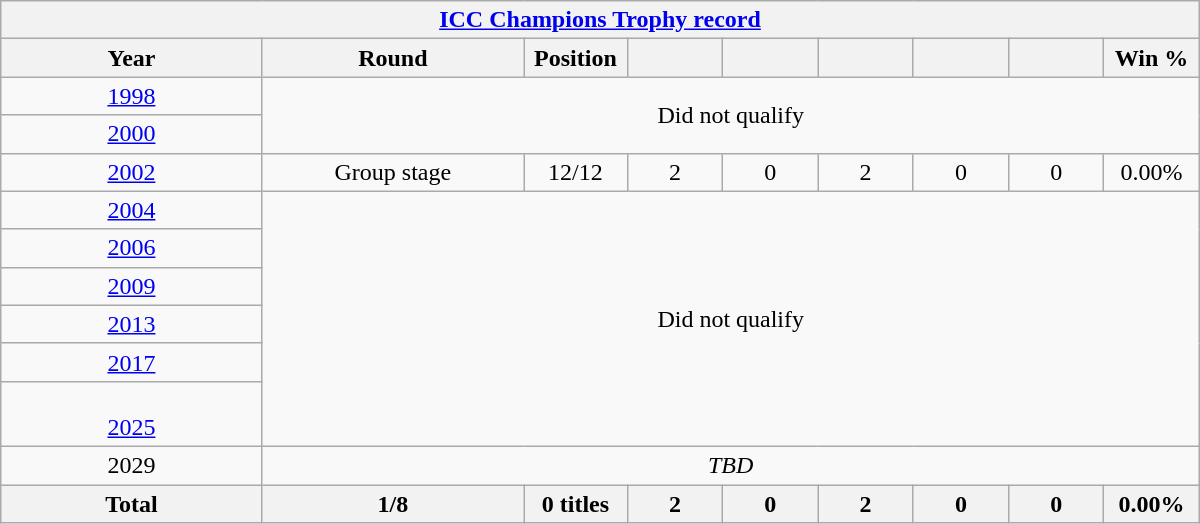<table class="wikitable" style="text-align: center; width:800px">
<tr>
<th colspan=9><a href='#'> ICC Champions Trophy record</a></th>
</tr>
<tr>
<th width=150>Year</th>
<th width=150>Round</th>
<th width=50>Position</th>
<th width=50></th>
<th width=50></th>
<th width=50></th>
<th width=50></th>
<th width=50></th>
<th width=50>Win %</th>
</tr>
<tr>
<td> <a href='#'>1998</a></td>
<td colspan=8 rowspan=2>Did not qualify</td>
</tr>
<tr>
<td> <a href='#'>2000</a></td>
</tr>
<tr>
<td> <a href='#'>2002</a></td>
<td>Group stage</td>
<td>12/12</td>
<td>2</td>
<td>0</td>
<td>2</td>
<td>0</td>
<td>0</td>
<td>0.00%</td>
</tr>
<tr>
<td> <a href='#'>2004</a></td>
<td colspan=8 rowspan=6>Did not qualify</td>
</tr>
<tr>
<td> <a href='#'>2006</a></td>
</tr>
<tr>
<td> <a href='#'>2009</a></td>
</tr>
<tr>
<td>  <a href='#'>2013</a></td>
</tr>
<tr>
<td>  <a href='#'>2017</a></td>
</tr>
<tr>
<td><br> <a href='#'>2025</a></td>
</tr>
<tr>
<td> 2029</td>
<td colspan="8"><em>TBD</em></td>
</tr>
<tr>
<th>Total</th>
<th>1/8</th>
<th>0 titles</th>
<th>2</th>
<th>0</th>
<th>2</th>
<th>0</th>
<th>0</th>
<th>0.00%</th>
</tr>
</table>
